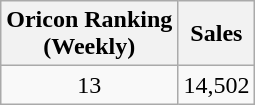<table class="wikitable">
<tr>
<th>Oricon Ranking<br>(Weekly)</th>
<th>Sales</th>
</tr>
<tr>
<td align="center">13</td>
<td>14,502</td>
</tr>
</table>
